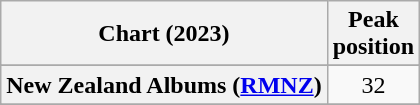<table class="wikitable sortable plainrowheaders" style="text-align:center">
<tr>
<th scope="col">Chart (2023)</th>
<th scope="col">Peak<br>position</th>
</tr>
<tr>
</tr>
<tr>
<th scope="row">New Zealand Albums (<a href='#'>RMNZ</a>)</th>
<td>32</td>
</tr>
<tr>
</tr>
<tr>
</tr>
</table>
